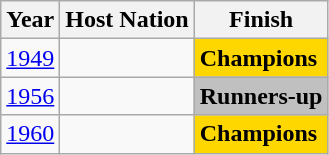<table class="wikitable">
<tr>
<th>Year</th>
<th>Host Nation</th>
<th>Finish</th>
</tr>
<tr>
<td><a href='#'>1949</a></td>
<td></td>
<td bgcolor=gold><strong>Champions</strong></td>
</tr>
<tr>
<td><a href='#'>1956</a></td>
<td></td>
<td bgcolor=Silver><strong>Runners-up</strong></td>
</tr>
<tr>
<td><a href='#'>1960</a></td>
<td></td>
<td bgcolor=gold><strong>Champions</strong></td>
</tr>
</table>
